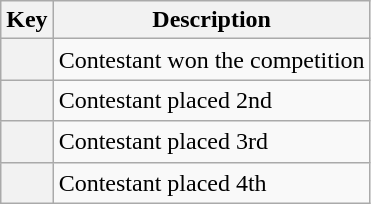<table class="wikitable">
<tr>
<th scope="col">Key</th>
<th scope="col">Description</th>
</tr>
<tr>
<th scope="row" style="text-align:center; height:20px; width:20px"></th>
<td>Contestant won the competition</td>
</tr>
<tr>
<th scope="row" style="text-align:center; height:20px; width:20px"></th>
<td>Contestant placed 2nd</td>
</tr>
<tr>
<th scope="row" style="text-align:center; height:20px; width:20px"></th>
<td>Contestant placed 3rd</td>
</tr>
<tr>
<th scope="row" style="text-align:center; height:20px; width:20px"></th>
<td>Contestant placed 4th</td>
</tr>
</table>
